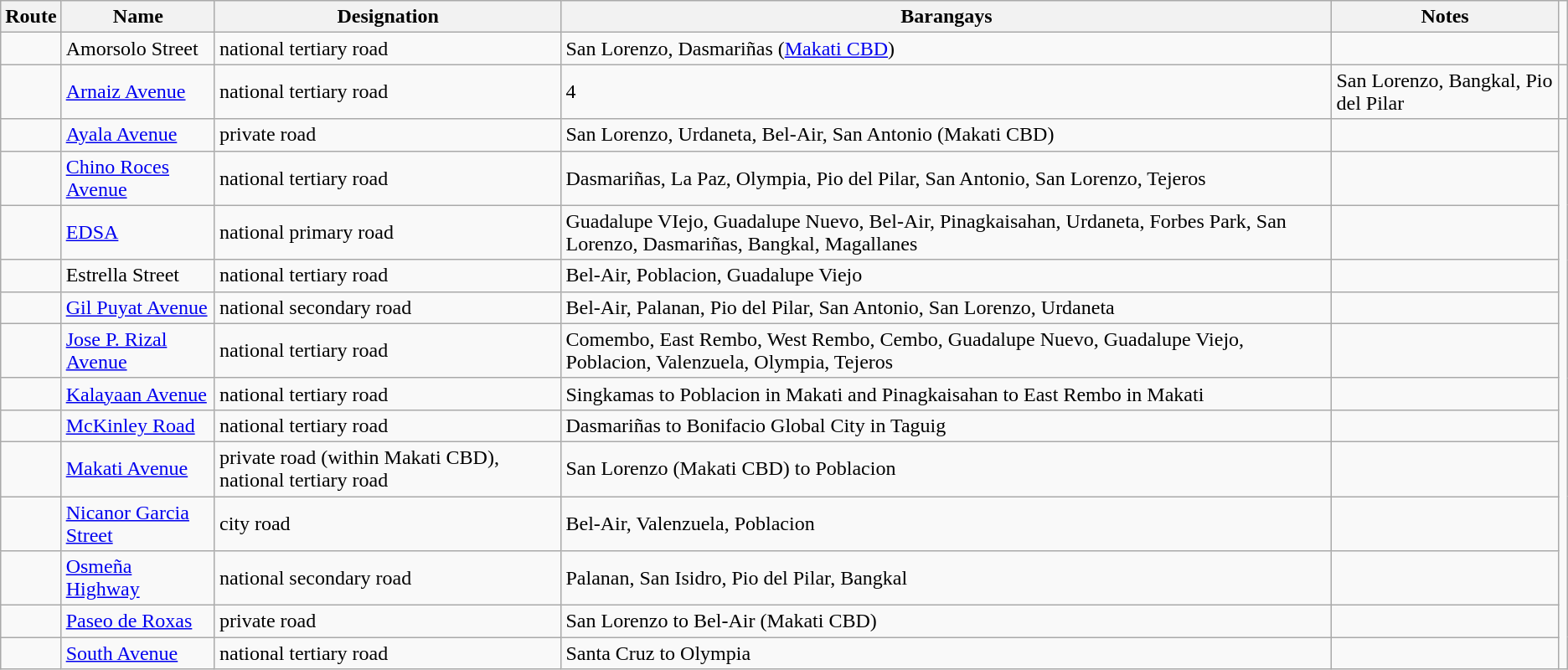<table class="wikitable sortable collapsible" id="makati">
<tr>
<th>Route</th>
<th>Name</th>
<th>Designation</th>
<th class="unsortable">Barangays</th>
<th class="unsortable">Notes</th>
</tr>
<tr>
<td></td>
<td>Amorsolo Street</td>
<td>national tertiary road</td>
<td>San Lorenzo, Dasmariñas (<a href='#'>Makati CBD</a>)</td>
<td></td>
</tr>
<tr>
<td></td>
<td><a href='#'>Arnaiz Avenue</a></td>
<td>national tertiary road</td>
<td>4</td>
<td>San Lorenzo, Bangkal, Pio del Pilar</td>
<td></td>
</tr>
<tr>
<td></td>
<td><a href='#'>Ayala Avenue</a></td>
<td>private road</td>
<td>San Lorenzo, Urdaneta, Bel-Air, San Antonio (Makati CBD)</td>
<td></td>
</tr>
<tr>
<td></td>
<td><a href='#'>Chino Roces Avenue</a></td>
<td>national tertiary road</td>
<td>Dasmariñas, La Paz, Olympia, Pio del Pilar, San Antonio, San Lorenzo, Tejeros</td>
<td></td>
</tr>
<tr>
<td><br></td>
<td><a href='#'>EDSA</a></td>
<td>national primary road</td>
<td>Guadalupe VIejo, Guadalupe Nuevo, Bel-Air, Pinagkaisahan, Urdaneta, Forbes Park, San Lorenzo, Dasmariñas, Bangkal, Magallanes</td>
<td></td>
</tr>
<tr>
<td></td>
<td>Estrella Street</td>
<td>national tertiary road</td>
<td>Bel-Air, Poblacion, Guadalupe Viejo</td>
<td></td>
</tr>
<tr>
<td></td>
<td><a href='#'>Gil Puyat Avenue</a></td>
<td>national secondary road</td>
<td>Bel-Air, Palanan, Pio del Pilar, San Antonio, San Lorenzo, Urdaneta</td>
<td></td>
</tr>
<tr>
<td></td>
<td><a href='#'>Jose P. Rizal Avenue</a></td>
<td>national tertiary road</td>
<td>Comembo, East Rembo, West Rembo, Cembo, Guadalupe Nuevo, Guadalupe Viejo, Poblacion, Valenzuela, Olympia, Tejeros</td>
<td></td>
</tr>
<tr>
<td></td>
<td><a href='#'>Kalayaan Avenue</a></td>
<td>national tertiary road</td>
<td>Singkamas to Poblacion in Makati and Pinagkaisahan to East Rembo in Makati</td>
<td></td>
</tr>
<tr>
<td></td>
<td><a href='#'>McKinley Road</a></td>
<td>national tertiary road</td>
<td>Dasmariñas to Bonifacio Global City in Taguig</td>
<td></td>
</tr>
<tr>
<td></td>
<td><a href='#'>Makati Avenue</a></td>
<td>private road (within Makati CBD), national tertiary road</td>
<td>San Lorenzo (Makati CBD) to Poblacion</td>
<td></td>
</tr>
<tr>
<td></td>
<td><a href='#'>Nicanor Garcia Street</a></td>
<td>city road</td>
<td>Bel-Air, Valenzuela, Poblacion</td>
<td></td>
</tr>
<tr>
<td><br></td>
<td><a href='#'>Osmeña Highway</a></td>
<td>national secondary road</td>
<td>Palanan, San Isidro, Pio del Pilar, Bangkal</td>
<td></td>
</tr>
<tr>
<td></td>
<td><a href='#'>Paseo de Roxas</a></td>
<td>private road</td>
<td>San Lorenzo to Bel-Air (Makati CBD)</td>
<td></td>
</tr>
<tr>
<td></td>
<td><a href='#'>South Avenue</a></td>
<td>national tertiary road</td>
<td>Santa Cruz to Olympia</td>
<td></td>
</tr>
</table>
